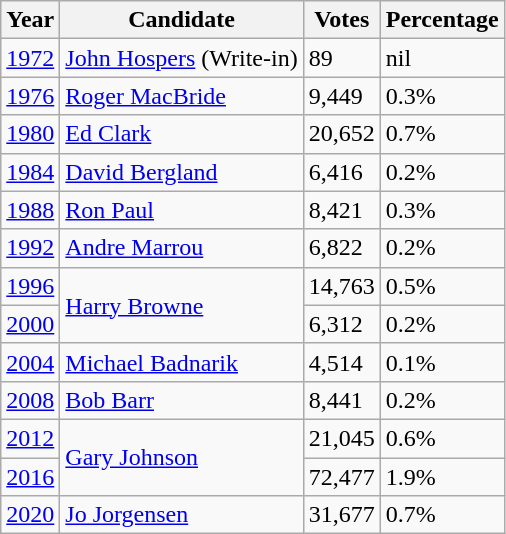<table class="wikitable">
<tr>
<th>Year</th>
<th>Candidate</th>
<th>Votes</th>
<th>Percentage</th>
</tr>
<tr>
<td><a href='#'>1972</a></td>
<td><a href='#'>John Hospers</a> (Write-in)</td>
<td>89</td>
<td>nil</td>
</tr>
<tr>
<td><a href='#'>1976</a></td>
<td><a href='#'>Roger MacBride</a></td>
<td>9,449</td>
<td>0.3%</td>
</tr>
<tr>
<td><a href='#'>1980</a></td>
<td><a href='#'>Ed Clark</a></td>
<td>20,652</td>
<td>0.7%</td>
</tr>
<tr>
<td><a href='#'>1984</a></td>
<td><a href='#'>David Bergland</a></td>
<td>6,416</td>
<td>0.2%</td>
</tr>
<tr>
<td><a href='#'>1988</a></td>
<td><a href='#'>Ron Paul</a></td>
<td>8,421</td>
<td>0.3%</td>
</tr>
<tr>
<td><a href='#'>1992</a></td>
<td><a href='#'>Andre Marrou</a></td>
<td>6,822</td>
<td>0.2%</td>
</tr>
<tr>
<td><a href='#'>1996</a></td>
<td rowspan="2"><a href='#'>Harry Browne</a></td>
<td>14,763</td>
<td>0.5%</td>
</tr>
<tr>
<td><a href='#'>2000</a></td>
<td>6,312</td>
<td>0.2%</td>
</tr>
<tr>
<td><a href='#'>2004</a></td>
<td><a href='#'>Michael Badnarik</a></td>
<td>4,514</td>
<td>0.1%</td>
</tr>
<tr>
<td><a href='#'>2008</a></td>
<td><a href='#'>Bob Barr</a></td>
<td>8,441</td>
<td>0.2%</td>
</tr>
<tr>
<td><a href='#'>2012</a></td>
<td rowspan="2"><a href='#'>Gary Johnson</a></td>
<td>21,045</td>
<td>0.6%</td>
</tr>
<tr>
<td><a href='#'>2016</a></td>
<td>72,477</td>
<td>1.9%</td>
</tr>
<tr>
<td><a href='#'>2020</a></td>
<td><a href='#'>Jo Jorgensen</a></td>
<td>31,677</td>
<td>0.7%</td>
</tr>
</table>
